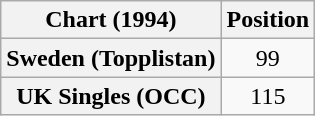<table class="wikitable plainrowheaders" style="text-align:center">
<tr>
<th>Chart (1994)</th>
<th>Position</th>
</tr>
<tr>
<th scope="row">Sweden (Topplistan)</th>
<td>99</td>
</tr>
<tr>
<th scope="row">UK Singles (OCC)</th>
<td>115</td>
</tr>
</table>
